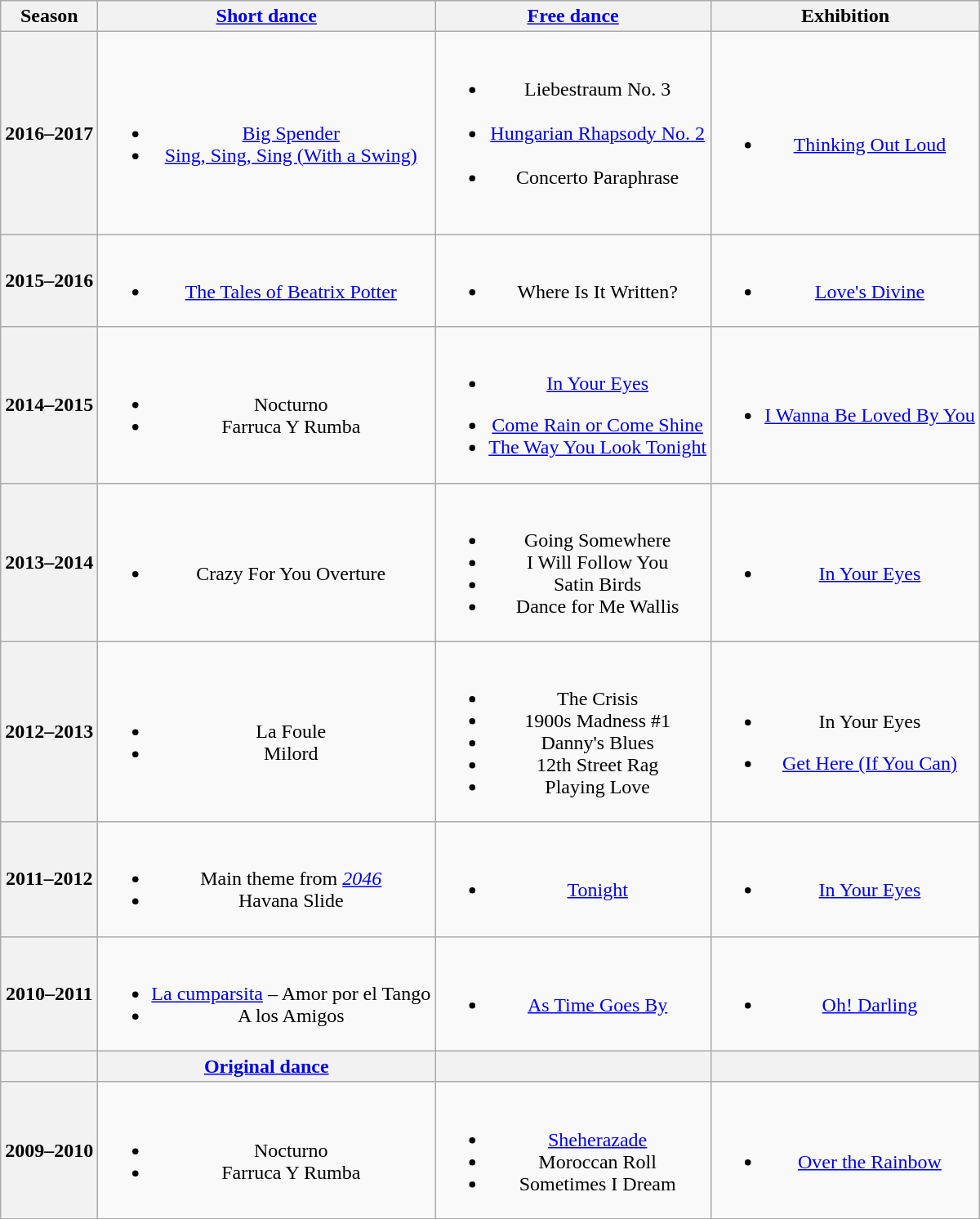<table class="wikitable" style="text-align:center">
<tr>
<th>Season</th>
<th><a href='#'>Short dance</a></th>
<th><a href='#'>Free dance</a></th>
<th>Exhibition</th>
</tr>
<tr>
<th>2016–2017<br></th>
<td><br><ul><li><a href='#'>Big Spender</a></li><li><a href='#'>Sing, Sing, Sing (With a Swing)</a><br></li></ul></td>
<td><br><ul><li>Liebestraum No. 3<br><br></li><li><a href='#'>Hungarian Rhapsody No. 2</a><br><br></li><li>Concerto Paraphrase<br><br></li></ul></td>
<td><br><ul><li><a href='#'>Thinking Out Loud</a><br></li></ul></td>
</tr>
<tr>
<th>2015–2016<br></th>
<td><br><ul><li><a href='#'>The Tales of Beatrix Potter</a><br></li></ul></td>
<td><br><ul><li>Where Is It Written?<br></li></ul></td>
<td><br><ul><li><a href='#'>Love's Divine</a><br></li></ul></td>
</tr>
<tr>
<th>2014–2015<br></th>
<td><br><ul><li>Nocturno<br></li><li>Farruca Y Rumba<br></li></ul></td>
<td><br><ul><li><a href='#'>In Your Eyes</a><br></li></ul><ul><li><a href='#'>Come Rain or Come Shine</a><br></li><li><a href='#'>The Way You Look Tonight</a><br></li></ul></td>
<td><br><ul><li><a href='#'>I Wanna Be Loved By You</a><br></li></ul></td>
</tr>
<tr>
<th>2013–2014<br></th>
<td><br><ul><li>Crazy For You Overture<br></li></ul></td>
<td><br><ul><li>Going Somewhere</li><li>I Will Follow You</li><li>Satin Birds</li><li>Dance for Me Wallis<br></li></ul></td>
<td><br><ul><li><a href='#'>In Your Eyes</a><br></li></ul></td>
</tr>
<tr>
<th>2012–2013<br></th>
<td><br><ul><li>La Foule<br></li><li>Milord<br></li></ul></td>
<td><br><ul><li>The Crisis<br></li><li>1900s Madness #1<br></li><li>Danny's Blues<br></li><li>12th Street Rag<br></li><li>Playing Love<br></li></ul></td>
<td><br><ul><li>In Your Eyes<br></li></ul><ul><li><a href='#'>Get Here (If You Can)</a><br></li></ul></td>
</tr>
<tr>
<th>2011–2012<br></th>
<td><br><ul><li>Main theme from <em><a href='#'>2046</a></em></li><li>Havana Slide<br></li></ul></td>
<td><br><ul><li><a href='#'>Tonight</a><br></li></ul></td>
<td><br><ul><li><a href='#'>In Your Eyes</a><br></li></ul></td>
</tr>
<tr>
<th>2010–2011<br></th>
<td><br><ul><li><a href='#'>La cumparsita</a> – Amor por el Tango<br></li><li>A los Amigos<br></li></ul></td>
<td><br><ul><li><a href='#'>As Time Goes By</a><br></li></ul></td>
<td><br><ul><li><a href='#'>Oh! Darling</a><br></li></ul></td>
</tr>
<tr>
<th></th>
<th><a href='#'>Original dance</a></th>
<th></th>
<th></th>
</tr>
<tr>
<th>2009–2010<br></th>
<td><br><ul><li>Nocturno<br></li><li>Farruca Y Rumba<br></li></ul></td>
<td><br><ul><li><a href='#'>Sheherazade</a><br></li><li>Moroccan Roll<br></li><li>Sometimes I Dream<br></li></ul></td>
<td><br><ul><li><a href='#'>Over the Rainbow</a><br></li></ul></td>
</tr>
</table>
